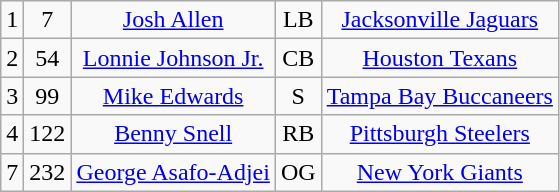<table class="wikitable" style="text-align:center">
<tr>
<td>1</td>
<td>7</td>
<td><a href='#'>Josh Allen</a></td>
<td>LB</td>
<td><a href='#'>Jacksonville Jaguars</a></td>
</tr>
<tr>
<td>2</td>
<td>54</td>
<td><a href='#'>Lonnie Johnson Jr.</a></td>
<td>CB</td>
<td><a href='#'>Houston Texans</a></td>
</tr>
<tr>
<td>3</td>
<td>99</td>
<td><a href='#'>Mike Edwards</a></td>
<td>S</td>
<td><a href='#'>Tampa Bay Buccaneers</a></td>
</tr>
<tr>
<td>4</td>
<td>122</td>
<td><a href='#'>Benny Snell</a></td>
<td>RB</td>
<td><a href='#'>Pittsburgh Steelers</a></td>
</tr>
<tr>
<td>7</td>
<td>232</td>
<td><a href='#'>George Asafo-Adjei</a></td>
<td>OG</td>
<td><a href='#'>New York Giants</a></td>
</tr>
</table>
